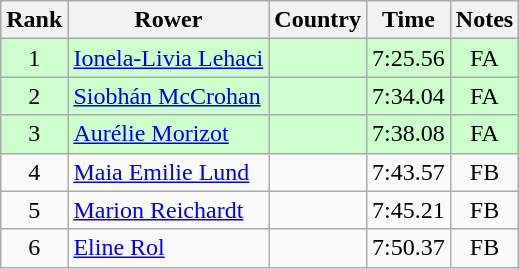<table class="wikitable" style="text-align:center">
<tr>
<th>Rank</th>
<th>Rower</th>
<th>Country</th>
<th>Time</th>
<th>Notes</th>
</tr>
<tr bgcolor=ccffcc>
<td>1</td>
<td align="left"><a href='#'>Ionela-Livia Lehaci</a></td>
<td align="left"></td>
<td>7:25.56</td>
<td>FA</td>
</tr>
<tr bgcolor=ccffcc>
<td>2</td>
<td align="left"><a href='#'>Siobhán McCrohan</a></td>
<td align="left"></td>
<td>7:34.04</td>
<td>FA</td>
</tr>
<tr bgcolor=ccffcc>
<td>3</td>
<td align="left"><a href='#'>Aurélie Morizot</a></td>
<td align="left"></td>
<td>7:38.08</td>
<td>FA</td>
</tr>
<tr>
<td>4</td>
<td align="left"><a href='#'>Maia Emilie Lund</a></td>
<td align="left"></td>
<td>7:43.57</td>
<td>FB</td>
</tr>
<tr>
<td>5</td>
<td align="left"><a href='#'>Marion Reichardt</a></td>
<td align="left"></td>
<td>7:45.21</td>
<td>FB</td>
</tr>
<tr>
<td>6</td>
<td align="left"><a href='#'>Eline Rol</a></td>
<td align="left"></td>
<td>7:50.37</td>
<td>FB</td>
</tr>
</table>
